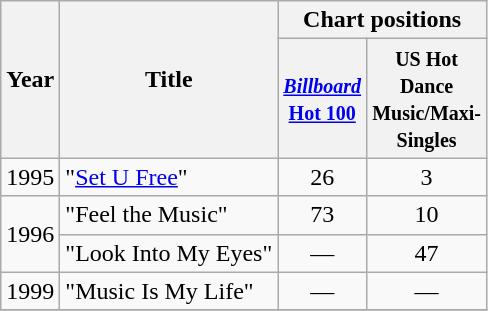<table class="wikitable">
<tr>
<th rowspan="2">Year</th>
<th rowspan="2">Title</th>
<th colspan="3">Chart positions</th>
</tr>
<tr>
<th width="50"><small><a href='#'><em>Billboard</em> Hot 100</a></small></th>
<th width="50"><small>US Hot Dance Music/Maxi-Singles</small></th>
</tr>
<tr>
<td>1995</td>
<td>"<a href='#'>Set U Free</a>"</td>
<td align="center">26</td>
<td align="center">3</td>
</tr>
<tr>
<td rowspan="2">1996</td>
<td>"Feel the Music"</td>
<td align="center">73</td>
<td align="center">10</td>
</tr>
<tr>
<td>"Look Into My Eyes"</td>
<td align="center">—</td>
<td align="center">47</td>
</tr>
<tr>
<td>1999</td>
<td>"Music Is My Life"</td>
<td align="center">—</td>
<td align="center">—</td>
</tr>
<tr>
</tr>
</table>
